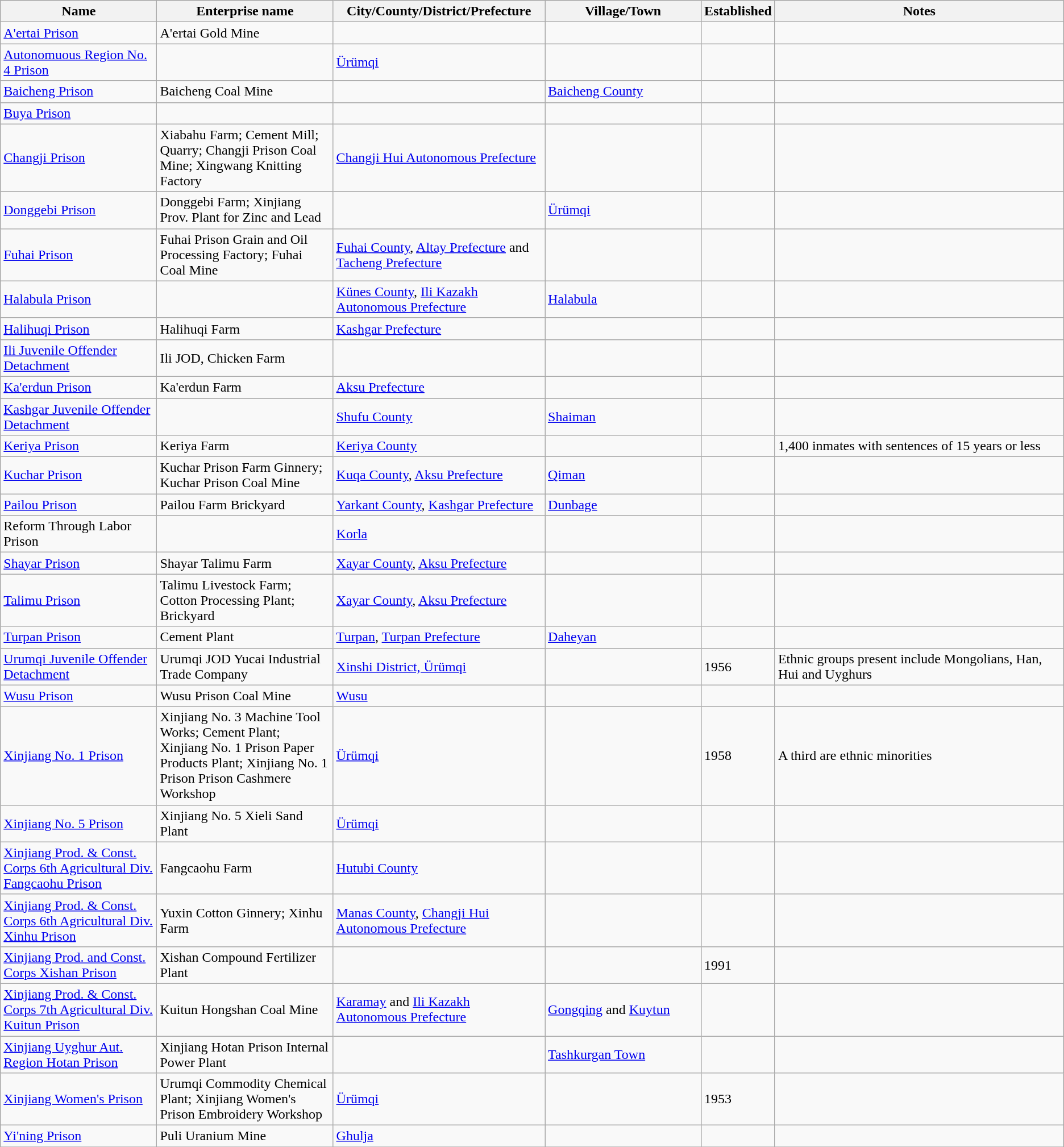<table class="wikitable">
<tr>
<th width=15%>Name</th>
<th width=17%>Enterprise name</th>
<th width=20%>City/County/District/Prefecture</th>
<th width=15%>Village/Town</th>
<th width=5%>Established</th>
<th width=28%>Notes</th>
</tr>
<tr>
<td><a href='#'>A'ertai Prison</a></td>
<td>A'ertai Gold Mine</td>
<td></td>
<td></td>
<td></td>
<td></td>
</tr>
<tr>
<td><a href='#'>Autonomuous Region No. 4 Prison</a></td>
<td></td>
<td><a href='#'>Ürümqi</a></td>
<td></td>
<td></td>
<td></td>
</tr>
<tr>
<td><a href='#'>Baicheng Prison</a></td>
<td>Baicheng Coal Mine</td>
<td></td>
<td><a href='#'>Baicheng County</a></td>
<td></td>
<td></td>
</tr>
<tr>
<td><a href='#'>Buya Prison</a></td>
<td></td>
<td></td>
<td></td>
<td></td>
<td></td>
</tr>
<tr>
<td><a href='#'>Changji Prison</a></td>
<td>Xiabahu Farm; Cement Mill; Quarry; Changji Prison Coal Mine; Xingwang Knitting Factory</td>
<td><a href='#'>Changji Hui Autonomous Prefecture</a></td>
<td></td>
<td></td>
<td></td>
</tr>
<tr>
<td><a href='#'>Donggebi Prison</a></td>
<td>Donggebi Farm; Xinjiang Prov. Plant for Zinc and Lead</td>
<td></td>
<td><a href='#'>Ürümqi</a></td>
<td></td>
<td></td>
</tr>
<tr>
<td><a href='#'>Fuhai Prison</a></td>
<td>Fuhai Prison Grain and Oil Processing Factory; Fuhai Coal Mine</td>
<td><a href='#'>Fuhai County</a>, <a href='#'>Altay Prefecture</a> and <a href='#'>Tacheng Prefecture</a></td>
<td></td>
<td></td>
<td></td>
</tr>
<tr>
<td><a href='#'>Halabula Prison</a></td>
<td></td>
<td><a href='#'>Künes County</a>, <a href='#'>Ili Kazakh Autonomous Prefecture</a></td>
<td><a href='#'>Halabula</a></td>
<td></td>
<td></td>
</tr>
<tr>
<td><a href='#'>Halihuqi Prison</a></td>
<td>Halihuqi Farm</td>
<td><a href='#'>Kashgar Prefecture</a></td>
<td></td>
<td></td>
<td></td>
</tr>
<tr>
<td><a href='#'>Ili Juvenile Offender Detachment</a></td>
<td>Ili JOD, Chicken Farm</td>
<td></td>
<td></td>
<td></td>
<td></td>
</tr>
<tr>
<td><a href='#'>Ka'erdun Prison</a></td>
<td>Ka'erdun Farm</td>
<td><a href='#'>Aksu Prefecture</a></td>
<td></td>
<td></td>
<td></td>
</tr>
<tr>
<td><a href='#'>Kashgar Juvenile Offender Detachment</a></td>
<td></td>
<td><a href='#'>Shufu County</a></td>
<td><a href='#'>Shaiman</a></td>
<td></td>
<td></td>
</tr>
<tr>
<td><a href='#'>Keriya Prison</a></td>
<td>Keriya Farm</td>
<td><a href='#'>Keriya County</a></td>
<td></td>
<td></td>
<td>1,400 inmates with sentences of 15 years or less</td>
</tr>
<tr>
<td><a href='#'>Kuchar Prison</a></td>
<td>Kuchar Prison Farm Ginnery; Kuchar Prison Coal Mine</td>
<td><a href='#'>Kuqa County</a>, <a href='#'>Aksu Prefecture</a></td>
<td><a href='#'>Qiman</a></td>
<td></td>
<td></td>
</tr>
<tr>
<td><a href='#'>Pailou Prison</a></td>
<td>Pailou Farm Brickyard</td>
<td><a href='#'>Yarkant County</a>, <a href='#'>Kashgar Prefecture</a></td>
<td><a href='#'>Dunbage</a></td>
<td></td>
<td></td>
</tr>
<tr>
<td>Reform Through Labor Prison</td>
<td></td>
<td><a href='#'>Korla</a></td>
<td></td>
<td></td>
<td></td>
</tr>
<tr>
<td><a href='#'>Shayar Prison</a></td>
<td>Shayar Talimu Farm</td>
<td><a href='#'>Xayar County</a>, <a href='#'>Aksu Prefecture</a></td>
<td></td>
<td></td>
<td></td>
</tr>
<tr>
<td><a href='#'>Talimu Prison</a></td>
<td>Talimu Livestock Farm; Cotton Processing Plant; Brickyard</td>
<td><a href='#'>Xayar County</a>, <a href='#'>Aksu Prefecture</a></td>
<td></td>
<td></td>
<td></td>
</tr>
<tr>
<td><a href='#'>Turpan Prison</a></td>
<td>Cement Plant</td>
<td><a href='#'>Turpan</a>, <a href='#'>Turpan Prefecture</a></td>
<td><a href='#'>Daheyan</a></td>
<td></td>
<td></td>
</tr>
<tr>
<td><a href='#'>Urumqi Juvenile Offender Detachment</a></td>
<td>Urumqi JOD Yucai Industrial Trade Company</td>
<td><a href='#'>Xinshi District, Ürümqi</a></td>
<td></td>
<td>1956</td>
<td>Ethnic groups present include Mongolians, Han, Hui and Uyghurs</td>
</tr>
<tr>
<td><a href='#'>Wusu Prison</a></td>
<td>Wusu Prison Coal Mine</td>
<td><a href='#'>Wusu</a></td>
<td></td>
<td></td>
<td></td>
</tr>
<tr>
<td><a href='#'>Xinjiang No. 1 Prison</a></td>
<td>Xinjiang No. 3 Machine Tool Works; Cement Plant; Xinjiang No. 1 Prison Paper Products Plant; Xinjiang No. 1 Prison Prison Cashmere Workshop</td>
<td><a href='#'>Ürümqi</a></td>
<td></td>
<td>1958</td>
<td>A third are ethnic minorities</td>
</tr>
<tr>
<td><a href='#'>Xinjiang No. 5 Prison</a></td>
<td>Xinjiang No. 5 Xieli Sand Plant</td>
<td><a href='#'>Ürümqi</a></td>
<td></td>
<td></td>
<td></td>
</tr>
<tr>
<td><a href='#'>Xinjiang Prod. & Const. Corps 6th Agricultural Div. Fangcaohu Prison</a></td>
<td>Fangcaohu Farm</td>
<td><a href='#'>Hutubi County</a></td>
<td></td>
<td></td>
<td></td>
</tr>
<tr>
<td><a href='#'>Xinjiang Prod. & Const. Corps 6th Agricultural Div. Xinhu Prison</a></td>
<td>Yuxin Cotton Ginnery; Xinhu Farm</td>
<td><a href='#'>Manas County</a>, <a href='#'>Changji Hui Autonomous Prefecture</a></td>
<td></td>
<td></td>
<td></td>
</tr>
<tr>
<td><a href='#'>Xinjiang Prod. and Const. Corps Xishan Prison</a></td>
<td>Xishan Compound Fertilizer Plant</td>
<td></td>
<td></td>
<td>1991</td>
<td></td>
</tr>
<tr>
<td><a href='#'>Xinjiang Prod. & Const. Corps 7th Agricultural Div. Kuitun Prison</a></td>
<td>Kuitun Hongshan Coal Mine</td>
<td><a href='#'>Karamay</a> and <a href='#'>Ili Kazakh Autonomous Prefecture</a></td>
<td><a href='#'>Gongqing</a> and <a href='#'>Kuytun</a></td>
<td></td>
<td></td>
</tr>
<tr>
<td><a href='#'>Xinjiang Uyghur Aut. Region Hotan Prison</a></td>
<td>Xinjiang Hotan Prison Internal Power Plant</td>
<td></td>
<td><a href='#'>Tashkurgan Town</a></td>
<td></td>
<td></td>
</tr>
<tr>
<td><a href='#'>Xinjiang Women's Prison</a></td>
<td>Urumqi Commodity Chemical Plant; Xinjiang Women's Prison Embroidery Workshop</td>
<td><a href='#'>Ürümqi</a></td>
<td></td>
<td>1953</td>
<td></td>
</tr>
<tr>
<td><a href='#'>Yi'ning Prison</a></td>
<td>Puli Uranium Mine</td>
<td><a href='#'>Ghulja</a></td>
<td></td>
<td></td>
<td></td>
</tr>
<tr>
</tr>
</table>
